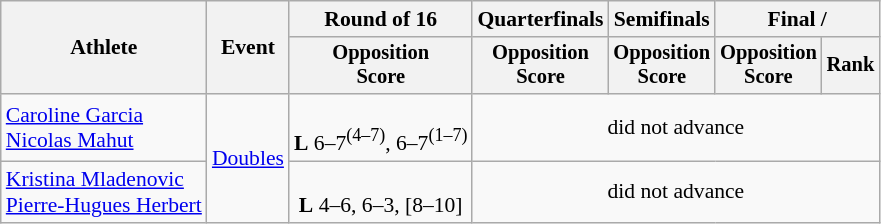<table class=wikitable style="font-size:90%">
<tr>
<th rowspan="2">Athlete</th>
<th rowspan="2">Event</th>
<th>Round of 16</th>
<th>Quarterfinals</th>
<th>Semifinals</th>
<th colspan=2>Final / </th>
</tr>
<tr style="font-size:95%">
<th>Opposition<br>Score</th>
<th>Opposition<br>Score</th>
<th>Opposition<br>Score</th>
<th>Opposition<br>Score</th>
<th>Rank</th>
</tr>
<tr align=center>
<td align=left><a href='#'>Caroline Garcia</a><br><a href='#'>Nicolas Mahut</a></td>
<td align=left rowspan=2><a href='#'>Doubles</a></td>
<td><br><strong>L</strong> 6–7<sup>(4–7)</sup>, 6–7<sup>(1–7)</sup></td>
<td colspan=4>did not advance</td>
</tr>
<tr align=center>
<td align=left><a href='#'>Kristina Mladenovic</a><br><a href='#'>Pierre-Hugues Herbert</a></td>
<td><br><strong>L</strong> 4–6, 6–3, [8–10]</td>
<td colspan=4>did not advance</td>
</tr>
</table>
